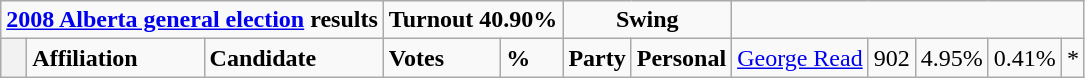<table class="wikitable">
<tr>
<td colspan="3" align=center><strong><a href='#'>2008 Alberta general election</a> results</strong></td>
<td colspan="2"><strong>Turnout 40.90%</strong></td>
<td colspan="2" align=center><strong>Swing</strong></td>
</tr>
<tr>
<th style="width: 10px;"></th>
<td><strong>Affiliation</strong></td>
<td><strong>Candidate</strong></td>
<td><strong>Votes</strong></td>
<td><strong>%</strong></td>
<td><strong>Party</strong></td>
<td><strong>Personal</strong><br>


</td>
<td><a href='#'>George Read</a></td>
<td>902</td>
<td>4.95%</td>
<td>0.41%</td>
<td align=center>*<br>



</td>
</tr>
</table>
